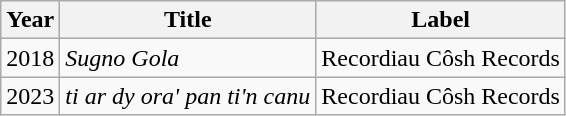<table class="wikitable">
<tr>
<th>Year</th>
<th>Title</th>
<th>Label</th>
</tr>
<tr>
<td>2018</td>
<td><em>Sugno Gola</em></td>
<td>Recordiau Côsh Records</td>
</tr>
<tr>
<td>2023</td>
<td><em>ti ar dy ora' pan ti'n canu</em></td>
<td>Recordiau Côsh Records</td>
</tr>
</table>
